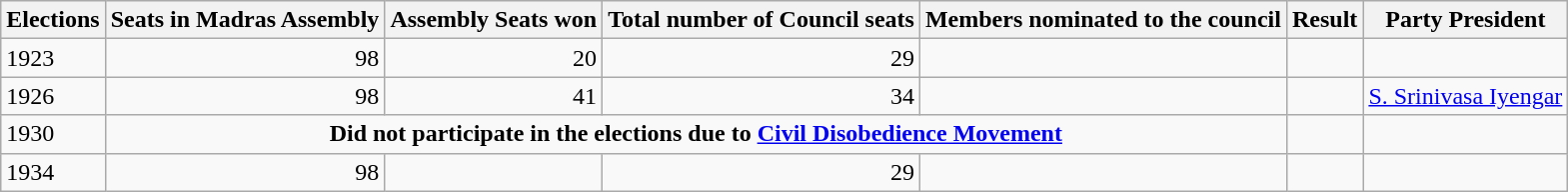<table class="wikitable">
<tr>
<th>Elections</th>
<th>Seats in Madras Assembly</th>
<th>Assembly Seats won</th>
<th>Total number of Council seats</th>
<th>Members nominated to the council</th>
<th>Result</th>
<th>Party President</th>
</tr>
<tr>
<td>1923</td>
<td align="right">98</td>
<td align="right">20</td>
<td align="right">29</td>
<td align="right"></td>
<td align="right"></td>
<td></td>
</tr>
<tr>
<td>1926</td>
<td align="right">98</td>
<td align="right">41</td>
<td align="right">34</td>
<td align="right"></td>
<td align="right"></td>
<td><a href='#'>S. Srinivasa Iyengar</a></td>
</tr>
<tr>
<td>1930</td>
<td colspan="4" align="center"><strong>Did not participate in the elections due to <a href='#'>Civil Disobedience Movement</a></strong></td>
<td align="right"></td>
<td></td>
</tr>
<tr>
<td>1934</td>
<td align="right">98</td>
<td align="right"></td>
<td align="right">29</td>
<td align="right"></td>
<td align="right"></td>
<td></td>
</tr>
</table>
